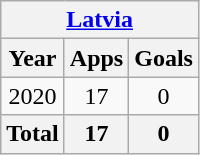<table class="wikitable" style="text-align:center">
<tr>
<th colspan=3><a href='#'>Latvia</a></th>
</tr>
<tr>
<th>Year</th>
<th>Apps</th>
<th>Goals</th>
</tr>
<tr>
<td>2020</td>
<td>17</td>
<td>0</td>
</tr>
<tr>
<th>Total</th>
<th>17</th>
<th>0</th>
</tr>
</table>
